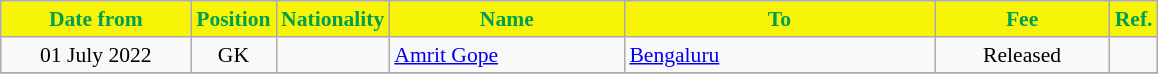<table class="wikitable"  style="text-align:center; font-size:90%; ">
<tr>
<th style="background:#F7F408; color:#00A050; width:120px;">Date from</th>
<th style="background:#F7F408; color:#00A050; width:50px;">Position</th>
<th style="background:#F7F408; color:#00A050; width:50px;">Nationality</th>
<th style="background:#F7F408; color:#00A050; width:150px;">Name</th>
<th style="background:#F7F408; color:#00A050; width:200px;">To</th>
<th style="background:#F7F408; color:#00A050; width:110px;">Fee</th>
<th style="background:#F7F408; color:#00A050; width:25px;">Ref.</th>
</tr>
<tr>
<td>01 July 2022</td>
<td style="text-align:center;">GK</td>
<td style="text-align:center;"></td>
<td style="text-align:left;"><a href='#'>Amrit Gope </a></td>
<td style="text-align:left;"><a href='#'>Bengaluru</a></td>
<td>Released</td>
<td></td>
</tr>
<tr>
</tr>
</table>
